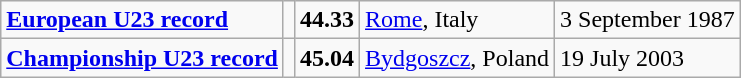<table class="wikitable">
<tr>
<td><strong><a href='#'>European U23 record</a></strong></td>
<td></td>
<td><strong>44.33</strong></td>
<td><a href='#'>Rome</a>, Italy</td>
<td>3 September 1987</td>
</tr>
<tr>
<td><strong><a href='#'>Championship U23 record</a></strong></td>
<td></td>
<td><strong>45.04</strong></td>
<td><a href='#'>Bydgoszcz</a>, Poland</td>
<td>19 July 2003</td>
</tr>
</table>
